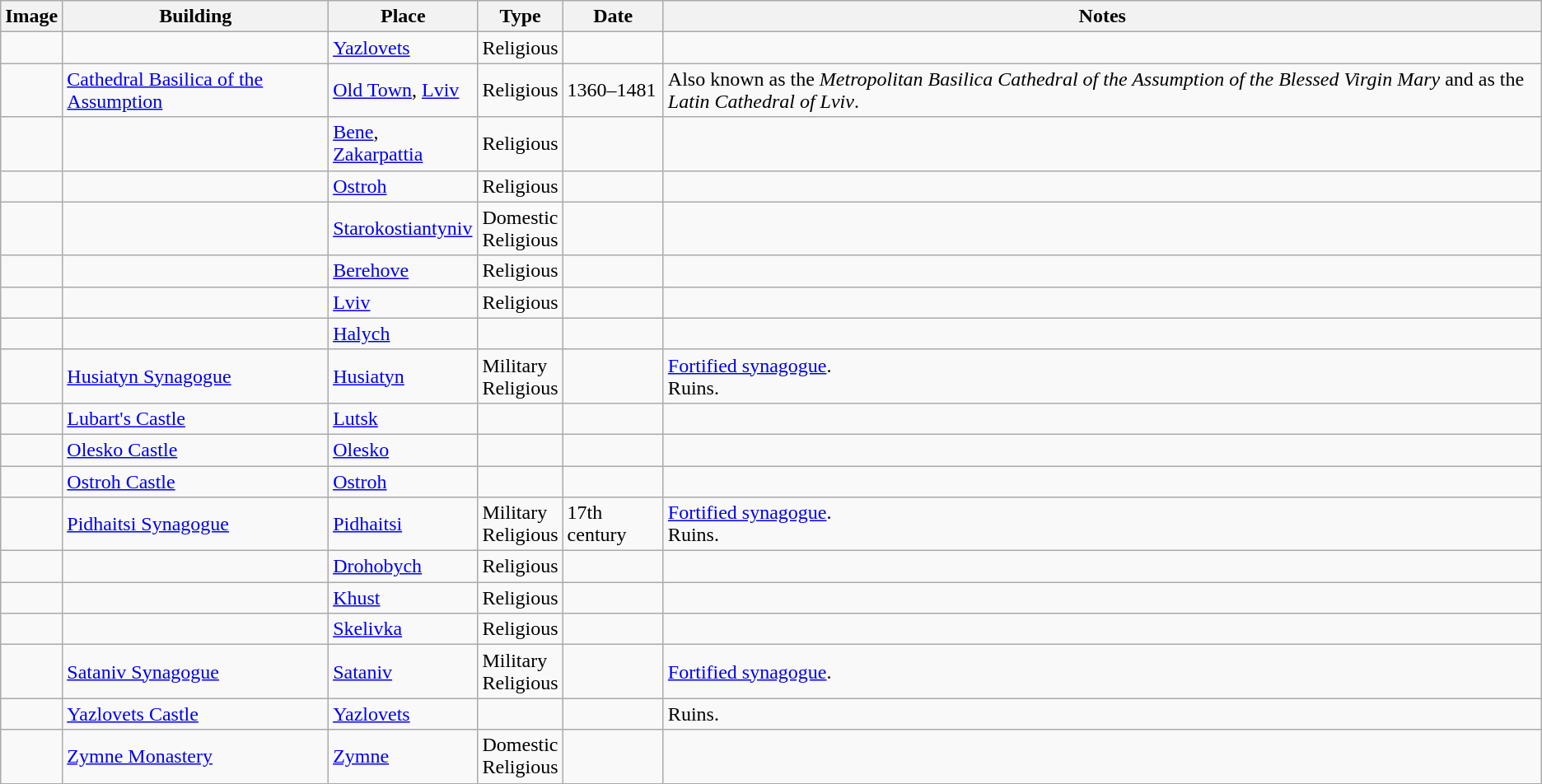<table class="wikitable sortable mw-collapsible mw-collapsed">
<tr>
<th>Image</th>
<th>Building</th>
<th>Place</th>
<th>Type</th>
<th>Date</th>
<th>Notes</th>
</tr>
<tr>
<td></td>
<td></td>
<td><a href='#'>Yazlovets</a></td>
<td>Religious</td>
<td></td>
<td></td>
</tr>
<tr>
<td></td>
<td><a href='#'>Cathedral Basilica of the Assumption</a></td>
<td><a href='#'>Old Town</a>, <a href='#'>Lviv</a></td>
<td>Religious</td>
<td>1360–1481</td>
<td>Also known as the <em>Metropolitan Basilica Cathedral of the Assumption of the Blessed Virgin Mary</em> and as the <em>Latin Cathedral of Lviv</em>.</td>
</tr>
<tr>
<td></td>
<td></td>
<td><a href='#'>Bene</a>, <a href='#'>Zakarpattia</a></td>
<td>Religious</td>
<td></td>
<td></td>
</tr>
<tr>
<td></td>
<td></td>
<td><a href='#'>Ostroh</a></td>
<td>Religious</td>
<td></td>
<td></td>
</tr>
<tr>
<td></td>
<td></td>
<td><a href='#'>Starokostiantyniv</a></td>
<td>Domestic<br>Religious</td>
<td></td>
<td></td>
</tr>
<tr>
<td></td>
<td></td>
<td><a href='#'>Berehove</a></td>
<td>Religious</td>
<td></td>
<td></td>
</tr>
<tr>
<td></td>
<td></td>
<td><a href='#'>Lviv</a></td>
<td>Religious</td>
<td></td>
<td></td>
</tr>
<tr>
<td></td>
<td></td>
<td><a href='#'>Halych</a></td>
<td></td>
<td></td>
<td></td>
</tr>
<tr>
<td></td>
<td><a href='#'>Husiatyn Synagogue</a></td>
<td><a href='#'>Husiatyn</a></td>
<td>Military<br>Religious</td>
<td></td>
<td><a href='#'>Fortified synagogue</a>.<br>Ruins.</td>
</tr>
<tr>
<td></td>
<td><a href='#'>Lubart's Castle</a></td>
<td><a href='#'>Lutsk</a></td>
<td></td>
<td></td>
<td></td>
</tr>
<tr>
<td></td>
<td><a href='#'>Olesko Castle</a></td>
<td><a href='#'>Olesko</a></td>
<td></td>
<td></td>
<td></td>
</tr>
<tr>
<td></td>
<td><a href='#'>Ostroh Castle</a></td>
<td><a href='#'>Ostroh</a></td>
<td></td>
<td></td>
<td></td>
</tr>
<tr>
<td></td>
<td><a href='#'>Pidhaitsi Synagogue</a></td>
<td><a href='#'>Pidhaitsi</a></td>
<td>Military<br>Religious</td>
<td>17th century</td>
<td><a href='#'>Fortified synagogue</a>.<br>Ruins.</td>
</tr>
<tr>
<td></td>
<td></td>
<td><a href='#'>Drohobych</a></td>
<td>Religious</td>
<td></td>
<td></td>
</tr>
<tr>
<td></td>
<td></td>
<td><a href='#'>Khust</a></td>
<td>Religious</td>
<td></td>
<td></td>
</tr>
<tr>
<td></td>
<td></td>
<td><a href='#'>Skelivka</a></td>
<td>Religious</td>
<td></td>
<td></td>
</tr>
<tr>
<td></td>
<td><a href='#'>Sataniv Synagogue</a></td>
<td><a href='#'>Sataniv</a></td>
<td>Military<br>Religious</td>
<td></td>
<td><a href='#'>Fortified synagogue</a>.</td>
</tr>
<tr>
<td></td>
<td><a href='#'>Yazlovets Castle</a></td>
<td><a href='#'>Yazlovets</a></td>
<td></td>
<td></td>
<td>Ruins.</td>
</tr>
<tr>
<td></td>
<td><a href='#'>Zymne Monastery</a></td>
<td><a href='#'>Zymne</a></td>
<td>Domestic<br>Religious</td>
<td></td>
<td></td>
</tr>
</table>
